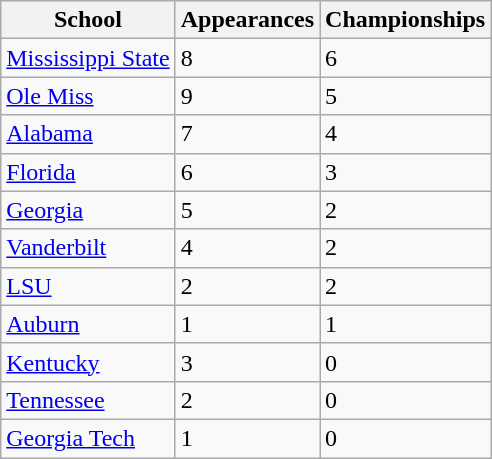<table class="wikitable sortable">
<tr>
<th>School</th>
<th>Appearances</th>
<th>Championships</th>
</tr>
<tr>
<td><a href='#'>Mississippi State</a></td>
<td>8</td>
<td>6</td>
</tr>
<tr>
<td><a href='#'>Ole Miss</a></td>
<td>9</td>
<td>5</td>
</tr>
<tr>
<td><a href='#'>Alabama</a></td>
<td>7</td>
<td>4</td>
</tr>
<tr>
<td><a href='#'>Florida</a></td>
<td>6</td>
<td>3</td>
</tr>
<tr>
<td><a href='#'>Georgia</a></td>
<td>5</td>
<td>2</td>
</tr>
<tr>
<td><a href='#'>Vanderbilt</a></td>
<td>4</td>
<td>2</td>
</tr>
<tr>
<td><a href='#'>LSU</a></td>
<td>2</td>
<td>2</td>
</tr>
<tr>
<td><a href='#'>Auburn</a></td>
<td>1</td>
<td>1</td>
</tr>
<tr>
<td><a href='#'>Kentucky</a></td>
<td>3</td>
<td>0</td>
</tr>
<tr>
<td><a href='#'>Tennessee</a></td>
<td>2</td>
<td>0</td>
</tr>
<tr>
<td><a href='#'>Georgia Tech</a></td>
<td>1</td>
<td>0</td>
</tr>
</table>
